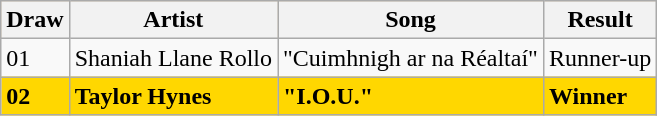<table class="sortable wikitable">
<tr style="font-weight:bold; background:#FFDEAD;">
<th>Draw</th>
<th>Artist</th>
<th>Song</th>
<th>Result</th>
</tr>
<tr>
<td>01</td>
<td>Shaniah Llane Rollo</td>
<td>"Cuimhnigh ar na Réaltaí"</td>
<td>Runner-up</td>
</tr>
<tr style="font-weight:bold; background:gold;">
<td>02</td>
<td>Taylor Hynes</td>
<td>"I.O.U."</td>
<td>Winner</td>
</tr>
</table>
